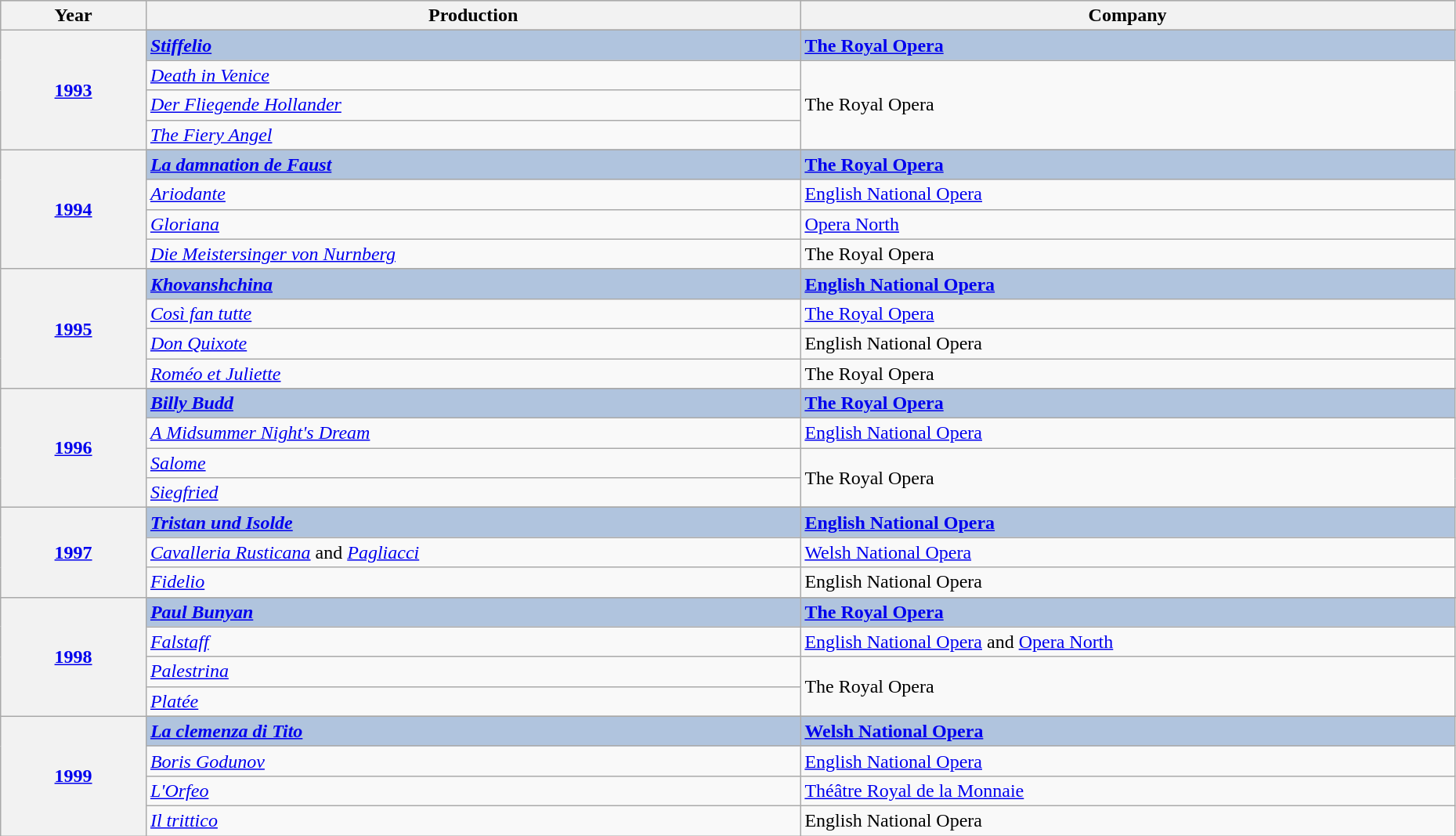<table class="wikitable" style="width:98%;">
<tr style="background:#bebebe;">
<th style="width:10%;">Year</th>
<th style="width:45%;">Production</th>
<th style="width:45%;">Company</th>
</tr>
<tr>
<th rowspan="5" align="center"><a href='#'>1993</a></th>
</tr>
<tr style="background:#B0C4DE">
<td><strong><em><a href='#'>Stiffelio</a></em></strong></td>
<td><strong><a href='#'>The Royal Opera</a></strong></td>
</tr>
<tr>
<td><em><a href='#'>Death in Venice</a></em></td>
<td rowspan="3">The Royal Opera</td>
</tr>
<tr>
<td><em><a href='#'>Der Fliegende Hollander</a></em></td>
</tr>
<tr>
<td><em><a href='#'>The Fiery Angel</a></em></td>
</tr>
<tr>
<th rowspan="5" align="center"><a href='#'>1994</a></th>
</tr>
<tr style="background:#B0C4DE">
<td><strong><em><a href='#'>La damnation de Faust</a></em></strong></td>
<td><strong><a href='#'>The Royal Opera</a></strong></td>
</tr>
<tr>
<td><em><a href='#'>Ariodante</a></em></td>
<td><a href='#'>English National Opera</a></td>
</tr>
<tr>
<td><em><a href='#'>Gloriana</a></em></td>
<td><a href='#'>Opera North</a></td>
</tr>
<tr>
<td><em><a href='#'>Die Meistersinger von Nurnberg</a></em></td>
<td>The Royal Opera</td>
</tr>
<tr>
<th rowspan="5" align="center"><a href='#'>1995</a></th>
</tr>
<tr style="background:#B0C4DE">
<td><strong><em><a href='#'>Khovanshchina</a></em></strong></td>
<td><strong><a href='#'>English National Opera</a></strong></td>
</tr>
<tr>
<td><em><a href='#'>Così fan tutte</a></em></td>
<td><a href='#'>The Royal Opera</a></td>
</tr>
<tr>
<td><em><a href='#'>Don Quixote</a></em></td>
<td>English National Opera</td>
</tr>
<tr>
<td><em><a href='#'>Roméo et Juliette</a></em></td>
<td>The Royal Opera</td>
</tr>
<tr>
<th rowspan="5" align="center"><a href='#'>1996</a></th>
</tr>
<tr style="background:#B0C4DE">
<td><strong><em><a href='#'>Billy Budd</a></em></strong></td>
<td><strong><a href='#'>The Royal Opera</a></strong></td>
</tr>
<tr>
<td><em><a href='#'>A Midsummer Night's Dream</a></em></td>
<td><a href='#'>English National Opera</a></td>
</tr>
<tr>
<td><em><a href='#'>Salome</a></em></td>
<td rowspan="2">The Royal Opera</td>
</tr>
<tr>
<td><em><a href='#'>Siegfried</a></em></td>
</tr>
<tr>
<th rowspan="4" align="center"><a href='#'>1997</a></th>
</tr>
<tr style="background:#B0C4DE">
<td><strong><em><a href='#'>Tristan und Isolde</a></em></strong></td>
<td><strong><a href='#'>English National Opera</a></strong></td>
</tr>
<tr>
<td><em><a href='#'>Cavalleria Rusticana</a></em> and <em><a href='#'>Pagliacci</a></em></td>
<td><a href='#'>Welsh National Opera</a></td>
</tr>
<tr>
<td><em><a href='#'>Fidelio</a></em></td>
<td>English National Opera</td>
</tr>
<tr>
<th rowspan="5" align="center"><a href='#'>1998</a></th>
</tr>
<tr style="background:#B0C4DE">
<td><strong><em><a href='#'>Paul Bunyan</a></em></strong></td>
<td><strong><a href='#'>The Royal Opera</a></strong></td>
</tr>
<tr>
<td><em><a href='#'>Falstaff</a></em></td>
<td><a href='#'>English National Opera</a> and <a href='#'>Opera North</a></td>
</tr>
<tr>
<td><em><a href='#'>Palestrina</a></em></td>
<td rowspan="2">The Royal Opera</td>
</tr>
<tr>
<td><em><a href='#'>Platée</a></em></td>
</tr>
<tr>
<th rowspan="5" align="center"><a href='#'>1999</a></th>
</tr>
<tr style="background:#B0C4DE">
<td><strong><em><a href='#'>La clemenza di Tito</a></em></strong></td>
<td><strong><a href='#'>Welsh National Opera</a></strong></td>
</tr>
<tr>
<td><em><a href='#'>Boris Godunov</a></em></td>
<td><a href='#'>English National Opera</a></td>
</tr>
<tr>
<td><em><a href='#'>L'Orfeo</a></em></td>
<td><a href='#'>Théâtre Royal de la Monnaie</a></td>
</tr>
<tr>
<td><em><a href='#'>Il trittico</a></em></td>
<td>English National Opera</td>
</tr>
</table>
